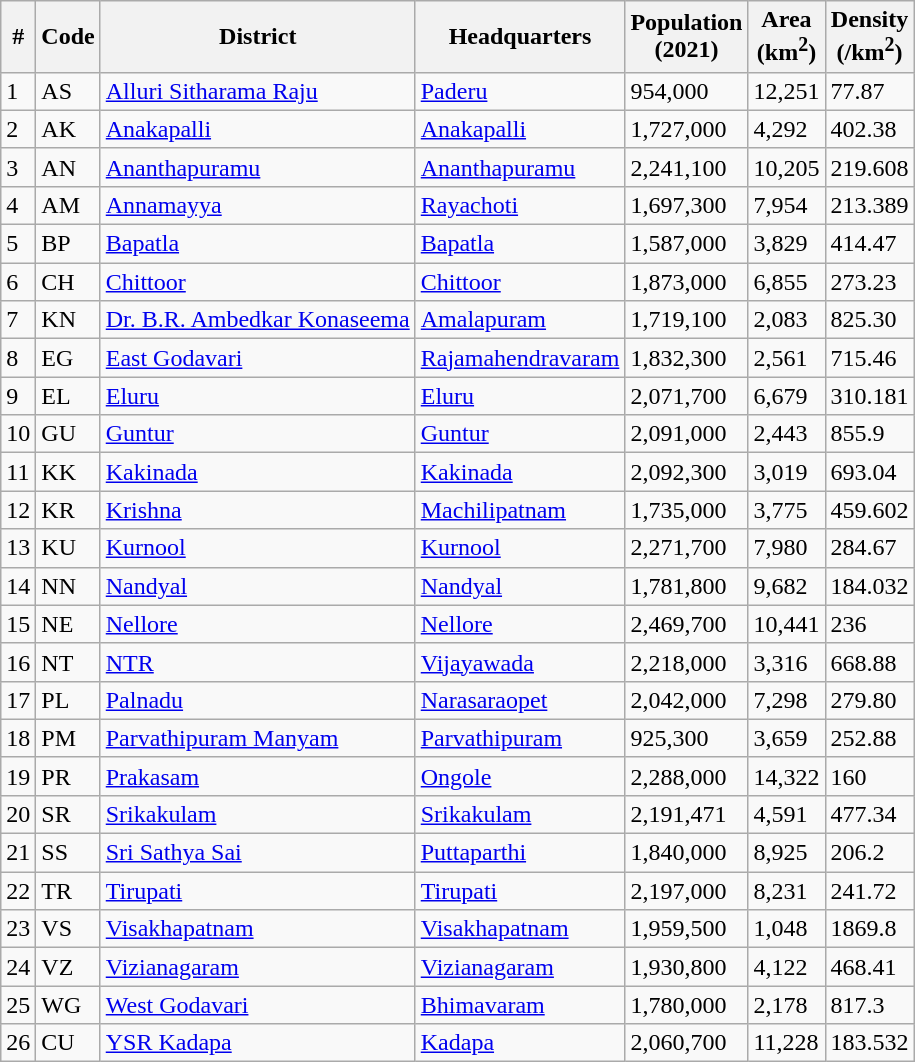<table class="wikitable sortable">
<tr>
<th>#</th>
<th>Code</th>
<th>District</th>
<th>Headquarters</th>
<th>Population <br>(2021)</th>
<th>Area <br>(km<sup>2</sup>)</th>
<th>Density <br>(/km<sup>2</sup>)</th>
</tr>
<tr>
<td>1</td>
<td>AS</td>
<td><a href='#'>Alluri Sitharama Raju</a></td>
<td><a href='#'>Paderu</a></td>
<td> 954,000</td>
<td> 12,251</td>
<td> 77.87</td>
</tr>
<tr>
<td>2</td>
<td>AK</td>
<td><a href='#'>Anakapalli</a></td>
<td><a href='#'>Anakapalli</a></td>
<td> 1,727,000</td>
<td> 4,292</td>
<td> 402.38</td>
</tr>
<tr>
<td>3</td>
<td>AN</td>
<td><a href='#'>Ananthapuramu</a></td>
<td><a href='#'>Ananthapuramu</a></td>
<td> 2,241,100</td>
<td> 10,205</td>
<td> 219.608</td>
</tr>
<tr>
<td>4</td>
<td>AM</td>
<td><a href='#'>Annamayya</a></td>
<td><a href='#'>Rayachoti</a></td>
<td> 1,697,300</td>
<td> 7,954</td>
<td> 213.389</td>
</tr>
<tr>
<td>5</td>
<td>BP</td>
<td><a href='#'>Bapatla</a></td>
<td><a href='#'>Bapatla</a></td>
<td> 1,587,000</td>
<td> 3,829</td>
<td> 414.47</td>
</tr>
<tr>
<td>6</td>
<td>CH</td>
<td><a href='#'>Chittoor</a></td>
<td><a href='#'>Chittoor</a></td>
<td> 1,873,000</td>
<td> 6,855</td>
<td> 273.23</td>
</tr>
<tr>
<td>7</td>
<td>KN</td>
<td><a href='#'>Dr. B.R. Ambedkar Konaseema</a></td>
<td><a href='#'>Amalapuram</a></td>
<td> 1,719,100</td>
<td> 2,083</td>
<td> 825.30</td>
</tr>
<tr>
<td>8</td>
<td>EG</td>
<td><a href='#'>East Godavari</a></td>
<td><a href='#'>Rajamahendravaram</a></td>
<td> 1,832,300</td>
<td> 2,561</td>
<td> 715.46</td>
</tr>
<tr>
<td>9</td>
<td>EL</td>
<td><a href='#'>Eluru</a></td>
<td><a href='#'>Eluru</a></td>
<td> 2,071,700</td>
<td> 6,679</td>
<td> 310.181</td>
</tr>
<tr>
<td>10</td>
<td>GU</td>
<td><a href='#'>Guntur</a></td>
<td><a href='#'>Guntur</a></td>
<td> 2,091,000</td>
<td> 2,443</td>
<td> 855.9</td>
</tr>
<tr>
<td>11</td>
<td>KK</td>
<td><a href='#'>Kakinada</a></td>
<td><a href='#'>Kakinada</a></td>
<td> 2,092,300</td>
<td> 3,019</td>
<td> 693.04</td>
</tr>
<tr>
<td>12</td>
<td>KR</td>
<td><a href='#'>Krishna</a></td>
<td><a href='#'>Machilipatnam</a></td>
<td> 1,735,000</td>
<td> 3,775</td>
<td> 459.602</td>
</tr>
<tr>
<td>13</td>
<td>KU</td>
<td><a href='#'>Kurnool</a></td>
<td><a href='#'>Kurnool</a></td>
<td> 2,271,700</td>
<td> 7,980</td>
<td> 284.67</td>
</tr>
<tr>
<td>14</td>
<td>NN</td>
<td><a href='#'>Nandyal</a></td>
<td><a href='#'>Nandyal</a></td>
<td> 1,781,800</td>
<td> 9,682</td>
<td> 184.032</td>
</tr>
<tr>
<td>15</td>
<td>NE</td>
<td><a href='#'>Nellore</a></td>
<td><a href='#'>Nellore</a></td>
<td> 2,469,700</td>
<td> 10,441</td>
<td> 236</td>
</tr>
<tr>
<td>16</td>
<td>NT</td>
<td><a href='#'>NTR</a></td>
<td><a href='#'>Vijayawada</a></td>
<td> 2,218,000</td>
<td> 3,316</td>
<td> 668.88</td>
</tr>
<tr>
<td>17</td>
<td>PL</td>
<td><a href='#'>Palnadu</a></td>
<td><a href='#'>Narasaraopet</a></td>
<td> 2,042,000</td>
<td> 7,298</td>
<td> 279.80</td>
</tr>
<tr>
<td>18</td>
<td>PM</td>
<td><a href='#'>Parvathipuram Manyam</a></td>
<td><a href='#'>Parvathipuram</a></td>
<td> 925,300</td>
<td> 3,659</td>
<td> 252.88</td>
</tr>
<tr>
<td>19</td>
<td>PR</td>
<td><a href='#'>Prakasam</a></td>
<td><a href='#'>Ongole</a></td>
<td> 2,288,000</td>
<td> 14,322</td>
<td> 160</td>
</tr>
<tr>
<td>20</td>
<td>SR</td>
<td><a href='#'>Srikakulam</a></td>
<td><a href='#'>Srikakulam</a></td>
<td> 2,191,471</td>
<td> 4,591</td>
<td> 477.34</td>
</tr>
<tr>
<td>21</td>
<td>SS</td>
<td><a href='#'>Sri Sathya Sai</a></td>
<td><a href='#'>Puttaparthi</a></td>
<td> 1,840,000</td>
<td> 8,925</td>
<td> 206.2</td>
</tr>
<tr>
<td>22</td>
<td>TR</td>
<td><a href='#'>Tirupati</a></td>
<td><a href='#'>Tirupati</a></td>
<td> 2,197,000</td>
<td> 8,231</td>
<td> 241.72</td>
</tr>
<tr>
<td>23</td>
<td>VS</td>
<td><a href='#'>Visakhapatnam</a></td>
<td><a href='#'>Visakhapatnam</a></td>
<td> 1,959,500</td>
<td> 1,048</td>
<td> 1869.8</td>
</tr>
<tr>
<td>24</td>
<td>VZ</td>
<td><a href='#'>Vizianagaram</a></td>
<td><a href='#'>Vizianagaram</a></td>
<td> 1,930,800</td>
<td> 4,122</td>
<td> 468.41</td>
</tr>
<tr>
<td>25</td>
<td>WG</td>
<td><a href='#'>West Godavari</a></td>
<td><a href='#'>Bhimavaram</a></td>
<td> 1,780,000</td>
<td> 2,178</td>
<td> 817.3</td>
</tr>
<tr>
<td>26</td>
<td>CU</td>
<td><a href='#'>YSR Kadapa</a></td>
<td><a href='#'>Kadapa</a></td>
<td> 2,060,700</td>
<td> 11,228</td>
<td> 183.532</td>
</tr>
</table>
